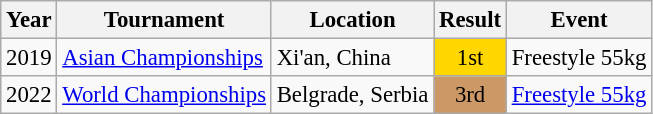<table class="wikitable" style="font-size:95%;">
<tr>
<th>Year</th>
<th>Tournament</th>
<th>Location</th>
<th>Result</th>
<th>Event</th>
</tr>
<tr>
<td>2019</td>
<td><a href='#'>Asian Championships</a></td>
<td>Xi'an, China</td>
<td align="center" bgcolor="gold">1st</td>
<td>Freestyle 55kg</td>
</tr>
<tr>
<td>2022</td>
<td><a href='#'>World Championships</a></td>
<td>Belgrade, Serbia</td>
<td align="center" bgcolor="cc9966">3rd</td>
<td><a href='#'>Freestyle 55kg</a></td>
</tr>
</table>
